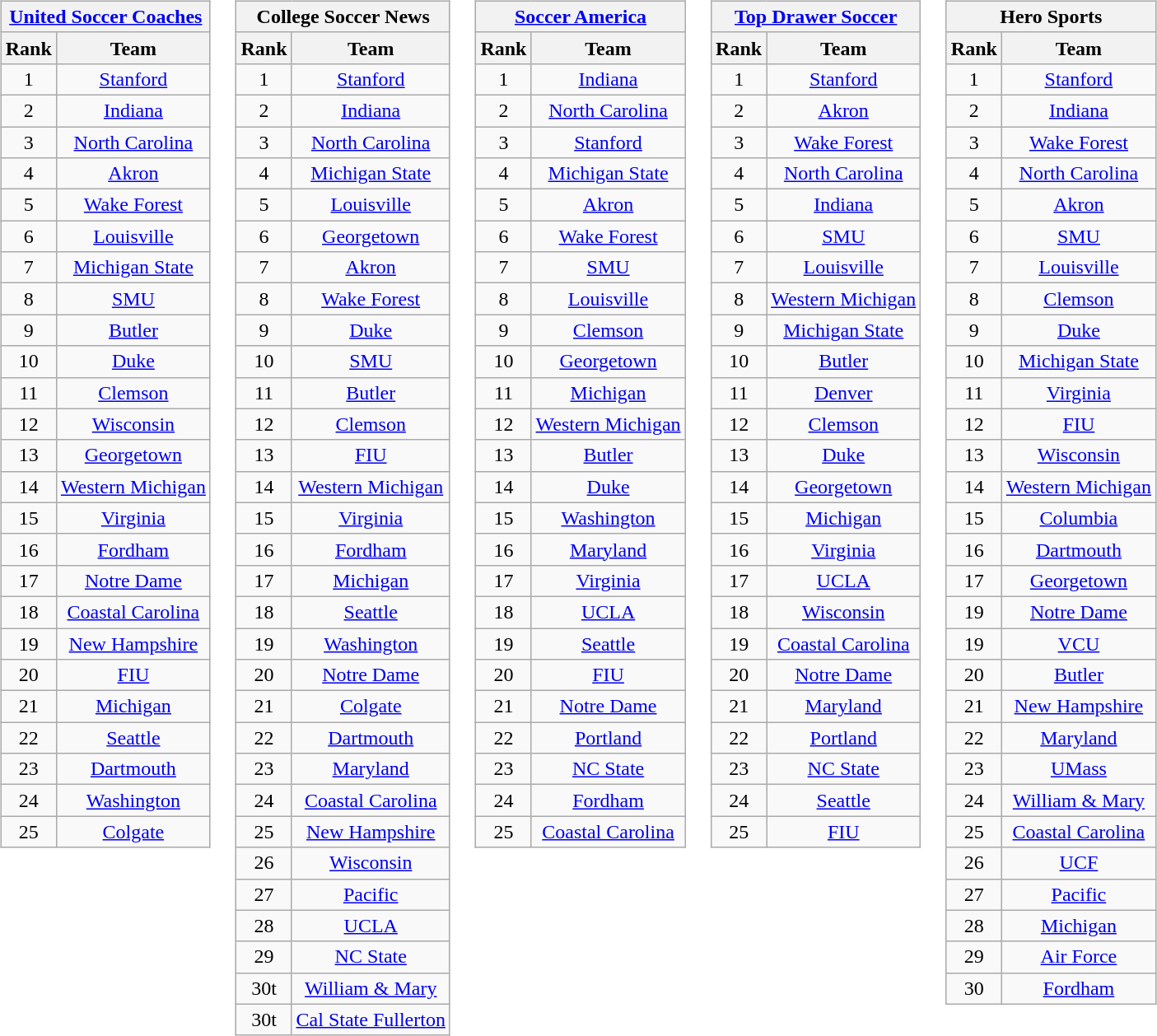<table>
<tr style="vertical-align:top;">
<td><br><table class="wikitable" style="text-align:center;">
<tr>
<th colspan=2><a href='#'>United Soccer Coaches</a></th>
</tr>
<tr>
<th>Rank</th>
<th>Team</th>
</tr>
<tr>
<td>1</td>
<td><a href='#'>Stanford</a></td>
</tr>
<tr>
<td>2</td>
<td><a href='#'>Indiana</a></td>
</tr>
<tr>
<td>3</td>
<td><a href='#'>North Carolina</a></td>
</tr>
<tr>
<td>4</td>
<td><a href='#'>Akron</a></td>
</tr>
<tr>
<td>5</td>
<td><a href='#'>Wake Forest</a></td>
</tr>
<tr>
<td>6</td>
<td><a href='#'>Louisville</a></td>
</tr>
<tr>
<td>7</td>
<td><a href='#'>Michigan State</a></td>
</tr>
<tr>
<td>8</td>
<td><a href='#'>SMU</a></td>
</tr>
<tr>
<td>9</td>
<td><a href='#'>Butler</a></td>
</tr>
<tr>
<td>10</td>
<td><a href='#'>Duke</a></td>
</tr>
<tr>
<td>11</td>
<td><a href='#'>Clemson</a></td>
</tr>
<tr>
<td>12</td>
<td><a href='#'>Wisconsin</a></td>
</tr>
<tr>
<td>13</td>
<td><a href='#'>Georgetown</a></td>
</tr>
<tr>
<td>14</td>
<td><a href='#'>Western Michigan</a></td>
</tr>
<tr>
<td>15</td>
<td><a href='#'>Virginia</a></td>
</tr>
<tr>
<td>16</td>
<td><a href='#'>Fordham</a></td>
</tr>
<tr>
<td>17</td>
<td><a href='#'>Notre Dame</a></td>
</tr>
<tr>
<td>18</td>
<td><a href='#'>Coastal Carolina</a></td>
</tr>
<tr>
<td>19</td>
<td><a href='#'>New Hampshire</a></td>
</tr>
<tr>
<td>20</td>
<td><a href='#'>FIU</a></td>
</tr>
<tr>
<td>21</td>
<td><a href='#'>Michigan</a></td>
</tr>
<tr>
<td>22</td>
<td><a href='#'>Seattle</a></td>
</tr>
<tr>
<td>23</td>
<td><a href='#'>Dartmouth</a></td>
</tr>
<tr>
<td>24</td>
<td><a href='#'>Washington</a></td>
</tr>
<tr>
<td>25</td>
<td><a href='#'>Colgate</a></td>
</tr>
</table>
</td>
<td><br><table class="wikitable" style="text-align:center;">
<tr>
<th colspan=2>College Soccer News</th>
</tr>
<tr>
<th>Rank</th>
<th>Team</th>
</tr>
<tr>
<td>1</td>
<td><a href='#'>Stanford</a></td>
</tr>
<tr>
<td>2</td>
<td><a href='#'>Indiana</a></td>
</tr>
<tr>
<td>3</td>
<td><a href='#'>North Carolina</a></td>
</tr>
<tr>
<td>4</td>
<td><a href='#'>Michigan State</a></td>
</tr>
<tr>
<td>5</td>
<td><a href='#'>Louisville</a></td>
</tr>
<tr>
<td>6</td>
<td><a href='#'>Georgetown</a></td>
</tr>
<tr>
<td>7</td>
<td><a href='#'>Akron</a></td>
</tr>
<tr>
<td>8</td>
<td><a href='#'>Wake Forest</a></td>
</tr>
<tr>
<td>9</td>
<td><a href='#'>Duke</a></td>
</tr>
<tr>
<td>10</td>
<td><a href='#'>SMU</a></td>
</tr>
<tr>
<td>11</td>
<td><a href='#'>Butler</a></td>
</tr>
<tr>
<td>12</td>
<td><a href='#'>Clemson</a></td>
</tr>
<tr>
<td>13</td>
<td><a href='#'>FIU</a></td>
</tr>
<tr>
<td>14</td>
<td><a href='#'>Western Michigan</a></td>
</tr>
<tr>
<td>15</td>
<td><a href='#'>Virginia</a></td>
</tr>
<tr>
<td>16</td>
<td><a href='#'>Fordham</a></td>
</tr>
<tr>
<td>17</td>
<td><a href='#'>Michigan</a></td>
</tr>
<tr>
<td>18</td>
<td><a href='#'>Seattle</a></td>
</tr>
<tr>
<td>19</td>
<td><a href='#'>Washington</a></td>
</tr>
<tr>
<td>20</td>
<td><a href='#'>Notre Dame</a></td>
</tr>
<tr>
<td>21</td>
<td><a href='#'>Colgate</a></td>
</tr>
<tr>
<td>22</td>
<td><a href='#'>Dartmouth</a></td>
</tr>
<tr>
<td>23</td>
<td><a href='#'>Maryland</a></td>
</tr>
<tr>
<td>24</td>
<td><a href='#'>Coastal Carolina</a></td>
</tr>
<tr>
<td>25</td>
<td><a href='#'>New Hampshire</a></td>
</tr>
<tr>
<td>26</td>
<td><a href='#'>Wisconsin</a></td>
</tr>
<tr>
<td>27</td>
<td><a href='#'>Pacific</a></td>
</tr>
<tr>
<td>28</td>
<td><a href='#'>UCLA</a></td>
</tr>
<tr>
<td>29</td>
<td><a href='#'>NC State</a></td>
</tr>
<tr>
<td>30t</td>
<td><a href='#'>William & Mary</a></td>
</tr>
<tr>
<td>30t</td>
<td><a href='#'>Cal State Fullerton</a></td>
</tr>
</table>
</td>
<td><br><table class="wikitable" style="text-align:center;">
<tr>
<th colspan=2><a href='#'>Soccer America</a></th>
</tr>
<tr>
<th>Rank</th>
<th>Team</th>
</tr>
<tr>
<td>1</td>
<td><a href='#'>Indiana</a></td>
</tr>
<tr>
<td>2</td>
<td><a href='#'>North Carolina</a></td>
</tr>
<tr>
<td>3</td>
<td><a href='#'>Stanford</a></td>
</tr>
<tr>
<td>4</td>
<td><a href='#'>Michigan State</a></td>
</tr>
<tr>
<td>5</td>
<td><a href='#'>Akron</a></td>
</tr>
<tr>
<td>6</td>
<td><a href='#'>Wake Forest</a></td>
</tr>
<tr>
<td>7</td>
<td><a href='#'>SMU</a></td>
</tr>
<tr>
<td>8</td>
<td><a href='#'>Louisville</a></td>
</tr>
<tr>
<td>9</td>
<td><a href='#'>Clemson</a></td>
</tr>
<tr>
<td>10</td>
<td><a href='#'>Georgetown</a></td>
</tr>
<tr>
<td>11</td>
<td><a href='#'>Michigan</a></td>
</tr>
<tr>
<td>12</td>
<td><a href='#'>Western Michigan</a></td>
</tr>
<tr>
<td>13</td>
<td><a href='#'>Butler</a></td>
</tr>
<tr>
<td>14</td>
<td><a href='#'>Duke</a></td>
</tr>
<tr>
<td>15</td>
<td><a href='#'>Washington</a></td>
</tr>
<tr>
<td>16</td>
<td><a href='#'>Maryland</a></td>
</tr>
<tr>
<td>17</td>
<td><a href='#'>Virginia</a></td>
</tr>
<tr>
<td>18</td>
<td><a href='#'>UCLA</a></td>
</tr>
<tr>
<td>19</td>
<td><a href='#'>Seattle</a></td>
</tr>
<tr>
<td>20</td>
<td><a href='#'>FIU</a></td>
</tr>
<tr>
<td>21</td>
<td><a href='#'>Notre Dame</a></td>
</tr>
<tr>
<td>22</td>
<td><a href='#'>Portland</a></td>
</tr>
<tr>
<td>23</td>
<td><a href='#'>NC State</a></td>
</tr>
<tr>
<td>24</td>
<td><a href='#'>Fordham</a></td>
</tr>
<tr>
<td>25</td>
<td><a href='#'>Coastal Carolina</a></td>
</tr>
</table>
</td>
<td><br><table class="wikitable" style="text-align:center;">
<tr>
<th colspan=2><a href='#'>Top Drawer Soccer</a></th>
</tr>
<tr>
<th>Rank</th>
<th>Team</th>
</tr>
<tr>
<td>1</td>
<td><a href='#'>Stanford</a></td>
</tr>
<tr>
<td>2</td>
<td><a href='#'>Akron</a></td>
</tr>
<tr>
<td>3</td>
<td><a href='#'>Wake Forest</a></td>
</tr>
<tr>
<td>4</td>
<td><a href='#'>North Carolina</a></td>
</tr>
<tr>
<td>5</td>
<td><a href='#'>Indiana</a></td>
</tr>
<tr>
<td>6</td>
<td><a href='#'>SMU</a></td>
</tr>
<tr>
<td>7</td>
<td><a href='#'>Louisville</a></td>
</tr>
<tr>
<td>8</td>
<td><a href='#'>Western Michigan</a></td>
</tr>
<tr>
<td>9</td>
<td><a href='#'>Michigan State</a></td>
</tr>
<tr>
<td>10</td>
<td><a href='#'>Butler</a></td>
</tr>
<tr>
<td>11</td>
<td><a href='#'>Denver</a></td>
</tr>
<tr>
<td>12</td>
<td><a href='#'>Clemson</a></td>
</tr>
<tr>
<td>13</td>
<td><a href='#'>Duke</a></td>
</tr>
<tr>
<td>14</td>
<td><a href='#'>Georgetown</a></td>
</tr>
<tr>
<td>15</td>
<td><a href='#'>Michigan</a></td>
</tr>
<tr>
<td>16</td>
<td><a href='#'>Virginia</a></td>
</tr>
<tr>
<td>17</td>
<td><a href='#'>UCLA</a></td>
</tr>
<tr>
<td>18</td>
<td><a href='#'>Wisconsin</a></td>
</tr>
<tr>
<td>19</td>
<td><a href='#'>Coastal Carolina</a></td>
</tr>
<tr>
<td>20</td>
<td><a href='#'>Notre Dame</a></td>
</tr>
<tr>
<td>21</td>
<td><a href='#'>Maryland</a></td>
</tr>
<tr>
<td>22</td>
<td><a href='#'>Portland</a></td>
</tr>
<tr>
<td>23</td>
<td><a href='#'>NC State</a></td>
</tr>
<tr>
<td>24</td>
<td><a href='#'>Seattle</a></td>
</tr>
<tr>
<td>25</td>
<td><a href='#'>FIU</a></td>
</tr>
</table>
</td>
<td><br><table class="wikitable" style="text-align:center;">
<tr>
<th colspan=2>Hero Sports </th>
</tr>
<tr>
<th>Rank</th>
<th>Team</th>
</tr>
<tr>
<td>1</td>
<td><a href='#'>Stanford</a></td>
</tr>
<tr>
<td>2</td>
<td><a href='#'>Indiana</a></td>
</tr>
<tr>
<td>3</td>
<td><a href='#'>Wake Forest</a></td>
</tr>
<tr>
<td>4</td>
<td><a href='#'>North Carolina</a></td>
</tr>
<tr>
<td>5</td>
<td><a href='#'>Akron</a></td>
</tr>
<tr>
<td>6</td>
<td><a href='#'>SMU</a></td>
</tr>
<tr>
<td>7</td>
<td><a href='#'>Louisville</a></td>
</tr>
<tr>
<td>8</td>
<td><a href='#'>Clemson</a></td>
</tr>
<tr>
<td>9</td>
<td><a href='#'>Duke</a></td>
</tr>
<tr>
<td>10</td>
<td><a href='#'>Michigan State</a></td>
</tr>
<tr>
<td>11</td>
<td><a href='#'>Virginia</a></td>
</tr>
<tr>
<td>12</td>
<td><a href='#'>FIU</a></td>
</tr>
<tr>
<td>13</td>
<td><a href='#'>Wisconsin</a></td>
</tr>
<tr>
<td>14</td>
<td><a href='#'>Western Michigan</a></td>
</tr>
<tr>
<td>15</td>
<td><a href='#'>Columbia</a></td>
</tr>
<tr>
<td>16</td>
<td><a href='#'>Dartmouth</a></td>
</tr>
<tr>
<td>17</td>
<td><a href='#'>Georgetown</a></td>
</tr>
<tr>
<td>19</td>
<td><a href='#'>Notre Dame</a></td>
</tr>
<tr>
<td>19</td>
<td><a href='#'>VCU</a></td>
</tr>
<tr>
<td>20</td>
<td><a href='#'>Butler</a></td>
</tr>
<tr>
<td>21</td>
<td><a href='#'>New Hampshire</a></td>
</tr>
<tr>
<td>22</td>
<td><a href='#'>Maryland</a></td>
</tr>
<tr>
<td>23</td>
<td><a href='#'>UMass</a></td>
</tr>
<tr>
<td>24</td>
<td><a href='#'>William & Mary</a></td>
</tr>
<tr>
<td>25</td>
<td><a href='#'>Coastal Carolina</a></td>
</tr>
<tr>
<td>26</td>
<td><a href='#'>UCF</a></td>
</tr>
<tr>
<td>27</td>
<td><a href='#'>Pacific</a></td>
</tr>
<tr>
<td>28</td>
<td><a href='#'>Michigan</a></td>
</tr>
<tr>
<td>29</td>
<td><a href='#'>Air Force</a></td>
</tr>
<tr>
<td>30</td>
<td><a href='#'>Fordham</a></td>
</tr>
</table>
</td>
</tr>
</table>
